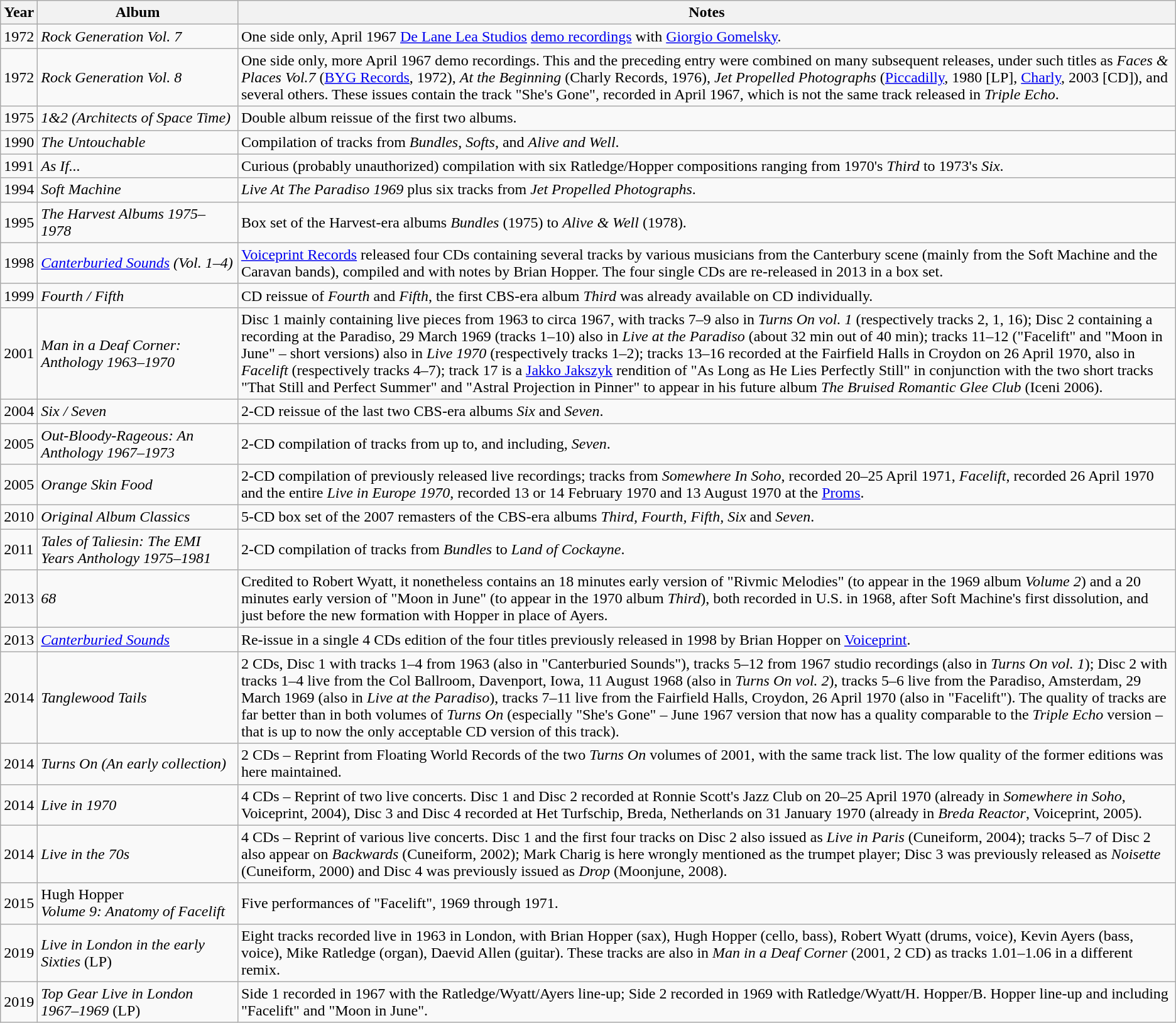<table class="wikitable">
<tr>
<th>Year</th>
<th scope="col" style="width: 205px;">Album</th>
<th>Notes</th>
</tr>
<tr>
<td>1972</td>
<td><em>Rock Generation Vol. 7</em></td>
<td>One side only, April 1967 <a href='#'>De Lane Lea Studios</a> <a href='#'>demo recordings</a> with <a href='#'>Giorgio Gomelsky</a>.</td>
</tr>
<tr>
<td>1972</td>
<td><em>Rock Generation Vol. 8</em></td>
<td>One side only, more April 1967 demo recordings. This and the preceding entry were combined on many subsequent releases, under such titles as <em>Faces & Places Vol.7</em> (<a href='#'>BYG Records</a>, 1972), <em>At the Beginning</em> (Charly Records, 1976), <em>Jet Propelled Photographs</em> (<a href='#'>Piccadilly</a>, 1980 [LP], <a href='#'>Charly</a>, 2003 [CD]), and several others. These issues contain the track "She's Gone", recorded in April 1967, which is not the same track released in <em>Triple Echo</em>.</td>
</tr>
<tr>
<td>1975</td>
<td><em>1&2 (Architects of Space Time)</em></td>
<td>Double album reissue of the first two albums.</td>
</tr>
<tr>
<td>1990</td>
<td><em>The Untouchable</em></td>
<td>Compilation of tracks from <em>Bundles</em>, <em>Softs</em>, and <em>Alive and Well</em>.</td>
</tr>
<tr>
<td>1991</td>
<td><em>As If...</em></td>
<td>Curious (probably unauthorized) compilation with six Ratledge/Hopper compositions ranging from 1970's <em>Third</em> to 1973's <em>Six</em>.</td>
</tr>
<tr>
<td>1994</td>
<td><em>Soft Machine</em></td>
<td><em>Live At The Paradiso 1969</em> plus six tracks from <em>Jet Propelled Photographs</em>.</td>
</tr>
<tr>
<td>1995</td>
<td><em>The Harvest Albums 1975–1978</em></td>
<td>Box set of the Harvest-era albums <em>Bundles</em> (1975) to <em>Alive & Well</em> (1978).</td>
</tr>
<tr>
<td>1998</td>
<td><em><a href='#'>Canterburied Sounds</a> (Vol. 1–4)</em></td>
<td><a href='#'>Voiceprint Records</a> released four CDs containing several tracks by various musicians from the Canterbury scene (mainly from the Soft Machine and the Caravan bands), compiled and with notes by Brian Hopper. The four single CDs are re-released in 2013 in a box set.</td>
</tr>
<tr>
<td>1999</td>
<td><em>Fourth / Fifth</em></td>
<td>CD reissue of <em>Fourth</em> and <em>Fifth</em>, the first CBS-era album <em>Third</em> was already available on CD individually.</td>
</tr>
<tr>
<td>2001</td>
<td><em>Man in a Deaf Corner: Anthology 1963–1970</em></td>
<td>Disc 1 mainly containing live pieces from 1963 to circa 1967, with tracks 7–9 also in <em>Turns On vol. 1</em> (respectively tracks 2, 1, 16); Disc 2 containing a recording at the Paradiso, 29 March 1969 (tracks 1–10) also in <em>Live at the Paradiso</em> (about 32 min out of 40 min); tracks 11–12 ("Facelift" and "Moon in June" – short versions) also in <em>Live 1970</em> (respectively tracks 1–2); tracks 13–16 recorded at the Fairfield Halls in Croydon on 26 April 1970, also in <em>Facelift</em> (respectively tracks 4–7); track 17 is a <a href='#'>Jakko Jakszyk</a> rendition of "As Long as He Lies Perfectly Still" in conjunction with the two short tracks "That Still and Perfect Summer" and "Astral Projection in Pinner" to appear in his future album <em>The Bruised Romantic Glee Club</em> (Iceni 2006).</td>
</tr>
<tr>
<td>2004</td>
<td><em>Six / Seven</em></td>
<td>2-CD reissue of the last two CBS-era albums <em>Six</em> and <em>Seven</em>.</td>
</tr>
<tr>
<td>2005</td>
<td><em>Out-Bloody-Rageous: An Anthology 1967–1973</em></td>
<td>2-CD compilation of tracks from up to, and including, <em>Seven</em>.</td>
</tr>
<tr>
<td>2005</td>
<td><em>Orange Skin Food</em></td>
<td>2-CD compilation of previously released live recordings; tracks from <em>Somewhere In Soho</em>, recorded 20–25 April 1971, <em>Facelift</em>, recorded 26 April 1970 and the entire <em>Live in Europe 1970</em>, recorded 13 or 14 February 1970 and 13 August 1970 at the <a href='#'>Proms</a>.</td>
</tr>
<tr>
<td>2010</td>
<td><em>Original Album Classics</em></td>
<td>5-CD box set of the 2007 remasters of the CBS-era albums <em>Third,</em> <em>Fourth,</em> <em>Fifth,</em> <em>Six</em> and <em>Seven</em>.</td>
</tr>
<tr>
<td>2011</td>
<td><em>Tales of Taliesin: The EMI Years Anthology 1975–1981</em></td>
<td>2-CD compilation of tracks from <em>Bundles</em> to <em>Land of Cockayne</em>.</td>
</tr>
<tr>
<td>2013</td>
<td><em>68</em></td>
<td>Credited to Robert Wyatt, it nonetheless contains an 18 minutes early version of "Rivmic Melodies" (to appear in the 1969 album <em>Volume 2</em>) and a 20 minutes early version of "Moon in June" (to appear in the 1970 album <em>Third</em>), both recorded in U.S. in 1968, after Soft Machine's first dissolution, and just before the new formation with Hopper in place of Ayers.</td>
</tr>
<tr>
<td>2013</td>
<td><em><a href='#'>Canterburied Sounds</a></em></td>
<td>Re-issue in a single 4 CDs edition of the four titles previously released in 1998 by Brian Hopper on <a href='#'>Voiceprint</a>.</td>
</tr>
<tr>
<td>2014</td>
<td><em>Tanglewood Tails</em></td>
<td>2 CDs, Disc 1 with tracks 1–4 from 1963 (also in "Canterburied Sounds"), tracks 5–12 from 1967 studio recordings (also in <em>Turns On vol. 1</em>); Disc 2 with tracks 1–4 live from the Col Ballroom, Davenport, Iowa, 11 August 1968 (also in <em>Turns On vol. 2</em>), tracks 5–6 live from the Paradiso, Amsterdam, 29 March 1969 (also in <em>Live at the Paradiso</em>), tracks 7–11 live from the Fairfield Halls, Croydon, 26 April 1970 (also in "Facelift"). The quality of tracks are far better than in both volumes of <em>Turns On</em> (especially "She's Gone" – June 1967 version that now has a quality comparable to the <em>Triple Echo</em> version – that is up to now the only acceptable CD version of this track).</td>
</tr>
<tr>
<td>2014</td>
<td><em>Turns On (An early collection)</em></td>
<td>2 CDs – Reprint from Floating World Records of the two <em>Turns On</em> volumes of 2001, with the same track list. The low quality of the former editions was here maintained.</td>
</tr>
<tr>
<td>2014</td>
<td><em>Live in 1970</em></td>
<td>4 CDs – Reprint of two live concerts. Disc 1 and Disc 2 recorded at Ronnie Scott's Jazz Club on 20–25 April 1970 (already in <em>Somewhere in Soho</em>, Voiceprint, 2004), Disc 3 and Disc 4 recorded at Het Turfschip, Breda, Netherlands on 31 January 1970 (already in <em>Breda Reactor</em>, Voiceprint, 2005).</td>
</tr>
<tr>
<td>2014</td>
<td><em>Live in the 70s</em></td>
<td>4 CDs – Reprint of various live concerts. Disc 1 and the first four tracks on Disc 2 also issued as <em>Live in Paris</em> (Cuneiform, 2004); tracks 5–7 of Disc 2 also appear on <em>Backwards</em> (Cuneiform, 2002); Mark Charig is here wrongly mentioned as the trumpet player; Disc 3 was previously released as <em>Noisette</em> (Cuneiform, 2000) and Disc 4 was previously issued as <em>Drop</em> (Moonjune, 2008).</td>
</tr>
<tr>
<td>2015</td>
<td>Hugh Hopper<br><em>Volume 9: Anatomy of Facelift</em></td>
<td>Five performances of "Facelift", 1969 through 1971.</td>
</tr>
<tr>
<td>2019</td>
<td><em>Live in London in the early Sixties</em> (LP)</td>
<td>Eight tracks recorded live in 1963 in London, with Brian Hopper (sax), Hugh Hopper (cello, bass), Robert Wyatt (drums, voice), Kevin Ayers (bass, voice), Mike Ratledge (organ), Daevid Allen (guitar). These tracks are also in <em>Man in a Deaf Corner</em> (2001, 2 CD) as tracks 1.01–1.06 in a different remix.</td>
</tr>
<tr>
<td>2019</td>
<td><em>Top Gear Live in London 1967–1969</em> (LP)</td>
<td>Side 1 recorded in 1967 with the Ratledge/Wyatt/Ayers line-up; Side 2 recorded in 1969 with Ratledge/Wyatt/H. Hopper/B. Hopper line-up and including "Facelift" and "Moon in June".</td>
</tr>
</table>
